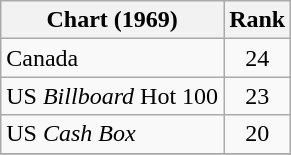<table class="wikitable sortable">
<tr>
<th>Chart (1969)</th>
<th style="text-align:center;">Rank</th>
</tr>
<tr>
<td>Canada </td>
<td style="text-align:center;">24</td>
</tr>
<tr>
<td>US <em>Billboard</em> Hot 100</td>
<td style="text-align:center;">23</td>
</tr>
<tr>
<td>US <em>Cash Box</em> </td>
<td style="text-align:center;">20</td>
</tr>
<tr>
</tr>
</table>
